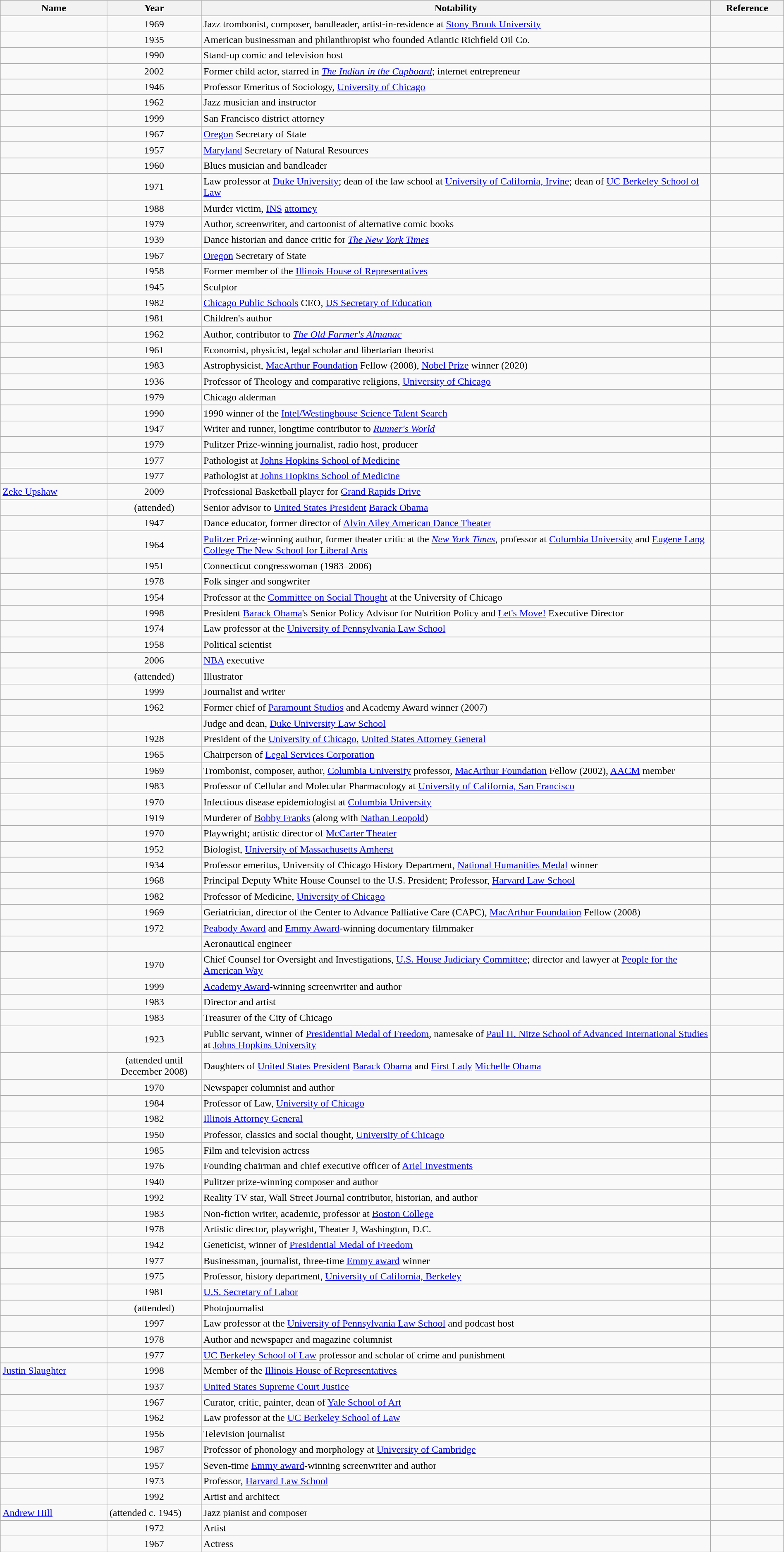<table class="wikitable sortable" style="width:100%">
<tr>
<th width="*">Name</th>
<th width="12%">Year</th>
<th width="65%" class="unsortable">Notability</th>
<th width="*" class="unsortable">Reference</th>
</tr>
<tr>
<td></td>
<td align=center>1969</td>
<td>Jazz trombonist, composer, bandleader, artist-in-residence at <a href='#'>Stony Brook University</a></td>
<td align="center"></td>
</tr>
<tr>
<td></td>
<td align="center">1935</td>
<td>American businessman and philanthropist who founded Atlantic Richfield Oil Co.</td>
<td align="center"></td>
</tr>
<tr>
<td></td>
<td align="center">1990</td>
<td>Stand-up comic and television host</td>
<td align="center"></td>
</tr>
<tr>
<td></td>
<td align="center">2002</td>
<td>Former child actor, starred in <em><a href='#'>The Indian in the Cupboard</a></em>; internet entrepreneur</td>
<td align="center"></td>
</tr>
<tr>
<td></td>
<td align="center">1946</td>
<td>Professor Emeritus of Sociology, <a href='#'>University of Chicago</a></td>
<td align="center"></td>
</tr>
<tr>
<td></td>
<td align="center">1962</td>
<td>Jazz musician and instructor</td>
<td align="center"></td>
</tr>
<tr>
<td></td>
<td align="center">1999</td>
<td>San Francisco district attorney</td>
<td align="center"></td>
</tr>
<tr>
<td></td>
<td align="center">1967</td>
<td><a href='#'>Oregon</a> Secretary of State</td>
<td align="center"></td>
</tr>
<tr>
<td></td>
<td align="center">1957</td>
<td><a href='#'>Maryland</a> Secretary of Natural Resources</td>
<td align="center"></td>
</tr>
<tr>
<td></td>
<td align="center">1960</td>
<td>Blues musician and bandleader</td>
<td align="center"></td>
</tr>
<tr>
<td></td>
<td align="center">1971</td>
<td>Law professor at <a href='#'>Duke University</a>; dean of the law school at <a href='#'>University of California, Irvine</a>; dean of <a href='#'>UC Berkeley School of Law</a></td>
<td align="center"></td>
</tr>
<tr>
<td></td>
<td align="center">1988</td>
<td>Murder victim, <a href='#'>INS</a> <a href='#'>attorney</a></td>
<td align="center"></td>
</tr>
<tr>
<td></td>
<td align="center">1979</td>
<td>Author, screenwriter, and cartoonist of alternative comic books</td>
<td align="center"></td>
</tr>
<tr>
<td></td>
<td align="center">1939</td>
<td>Dance historian and dance critic for <em><a href='#'>The New York Times</a></em></td>
<td align="center"></td>
</tr>
<tr>
<td></td>
<td align="center">1967</td>
<td><a href='#'>Oregon</a> Secretary of State</td>
<td align="center"></td>
</tr>
<tr>
<td></td>
<td align="center">1958</td>
<td>Former member of the <a href='#'>Illinois House of Representatives</a></td>
<td align="center"></td>
</tr>
<tr>
<td></td>
<td align="center">1945</td>
<td>Sculptor</td>
<td align="center"></td>
</tr>
<tr>
<td></td>
<td align="center">1982</td>
<td><a href='#'>Chicago Public Schools</a> CEO, <a href='#'>US Secretary of Education</a></td>
<td align="center"></td>
</tr>
<tr>
<td></td>
<td align="center">1981</td>
<td>Children's author</td>
<td align="center"></td>
</tr>
<tr>
<td></td>
<td align="center">1962</td>
<td>Author, contributor to <em><a href='#'>The Old Farmer's Almanac</a></em></td>
<td align="center"></td>
</tr>
<tr>
<td></td>
<td align="center">1961</td>
<td>Economist, physicist, legal scholar and libertarian theorist</td>
<td align="center"></td>
</tr>
<tr>
<td></td>
<td align="center">1983</td>
<td>Astrophysicist, <a href='#'>MacArthur Foundation</a> Fellow (2008), <a href='#'>Nobel Prize</a> winner (2020)</td>
<td align="center"></td>
</tr>
<tr>
<td></td>
<td align="center">1936</td>
<td>Professor of Theology and comparative religions, <a href='#'>University of Chicago</a></td>
</tr>
<tr>
<td></td>
<td align="center">1979</td>
<td>Chicago alderman</td>
<td align="center"></td>
</tr>
<tr>
<td></td>
<td align="center">1990</td>
<td>1990 winner of the <a href='#'>Intel/Westinghouse Science Talent Search</a></td>
<td align="center"></td>
</tr>
<tr>
<td></td>
<td align="center">1947</td>
<td>Writer and runner, longtime contributor to <em><a href='#'>Runner's World</a></em></td>
<td align="center"></td>
</tr>
<tr>
<td></td>
<td align="center">1979</td>
<td>Pulitzer Prize-winning journalist, radio host, producer</td>
<td align="center"></td>
</tr>
<tr>
<td></td>
<td align="center">1977</td>
<td>Pathologist at <a href='#'>Johns Hopkins School of Medicine</a></td>
<td align="center"></td>
</tr>
<tr>
<td></td>
<td align="center">1977</td>
<td>Pathologist at <a href='#'>Johns Hopkins School of Medicine</a></td>
<td align="center"></td>
</tr>
<tr>
<td><a href='#'>Zeke Upshaw</a></td>
<td align="center">2009</td>
<td>Professional Basketball player for <a href='#'>Grand Rapids Drive</a></td>
<td align="center"></td>
</tr>
<tr>
<td></td>
<td align="center">(attended)</td>
<td>Senior advisor to <a href='#'>United States President</a> <a href='#'>Barack Obama</a></td>
<td align="center"></td>
</tr>
<tr>
<td></td>
<td align="center">1947</td>
<td>Dance educator, former director of <a href='#'>Alvin Ailey American Dance Theater</a></td>
<td align="center"></td>
</tr>
<tr>
<td></td>
<td align="center">1964</td>
<td><a href='#'>Pulitzer Prize</a>-winning author, former theater critic at the <em><a href='#'>New York Times</a></em>, professor at <a href='#'>Columbia University</a> and <a href='#'>Eugene Lang College The New School for Liberal Arts</a></td>
<td align="center"></td>
</tr>
<tr>
<td></td>
<td align="center">1951</td>
<td>Connecticut congresswoman (1983–2006)</td>
<td align="center"></td>
</tr>
<tr>
<td></td>
<td align="center">1978</td>
<td>Folk singer and songwriter</td>
<td align="center"></td>
</tr>
<tr>
<td></td>
<td align="center">1954</td>
<td>Professor at the <a href='#'>Committee on Social Thought</a> at the University of Chicago</td>
<td align="center"></td>
</tr>
<tr>
<td></td>
<td align="center">1998</td>
<td>President <a href='#'>Barack Obama</a>'s Senior Policy Advisor for Nutrition Policy and <a href='#'>Let's Move!</a> Executive Director</td>
<td align="center"></td>
</tr>
<tr>
<td></td>
<td align="center">1974</td>
<td>Law professor at the <a href='#'>University of Pennsylvania Law School</a></td>
<td align="center"></td>
</tr>
<tr>
<td></td>
<td align="center">1958</td>
<td>Political scientist</td>
<td align="center"></td>
</tr>
<tr>
<td></td>
<td align="center">2006</td>
<td><a href='#'>NBA</a> executive</td>
<td align="center"></td>
</tr>
<tr>
<td></td>
<td align="center">(attended)</td>
<td>Illustrator</td>
<td align="center"></td>
</tr>
<tr>
<td></td>
<td align="center">1999</td>
<td>Journalist and writer</td>
<td align="center"></td>
</tr>
<tr>
<td></td>
<td align="center">1962</td>
<td>Former chief of <a href='#'>Paramount Studios</a> and Academy Award winner (2007)</td>
<td align="center"></td>
</tr>
<tr>
<td></td>
<td align="center"></td>
<td>Judge and dean, <a href='#'>Duke University Law School</a></td>
<td align="center"></td>
</tr>
<tr>
<td></td>
<td align="center">1928</td>
<td>President of the <a href='#'>University of Chicago</a>, <a href='#'>United States Attorney General</a></td>
<td align="center"></td>
</tr>
<tr>
<td></td>
<td align="center">1965</td>
<td>Chairperson of <a href='#'>Legal Services Corporation</a></td>
<td align="center"></td>
</tr>
<tr>
<td></td>
<td align="center">1969</td>
<td>Trombonist, composer, author, <a href='#'>Columbia University</a> professor, <a href='#'>MacArthur Foundation</a> Fellow (2002), <a href='#'>AACM</a> member</td>
<td align="center"></td>
</tr>
<tr>
<td></td>
<td align="center">1983</td>
<td>Professor of Cellular and Molecular Pharmacology at <a href='#'>University of California, San Francisco</a></td>
<td align="center"></td>
</tr>
<tr>
<td></td>
<td align="center">1970</td>
<td>Infectious disease epidemiologist at <a href='#'>Columbia University</a></td>
<td align="center"></td>
</tr>
<tr>
<td></td>
<td align="center">1919</td>
<td>Murderer of <a href='#'>Bobby Franks</a> (along with <a href='#'>Nathan Leopold</a>)</td>
<td align="center"></td>
</tr>
<tr>
<td></td>
<td align="center">1970</td>
<td>Playwright; artistic director of <a href='#'>McCarter Theater</a></td>
<td align="center"></td>
</tr>
<tr>
<td></td>
<td align="center">1952</td>
<td>Biologist, <a href='#'>University of Massachusetts Amherst</a></td>
<td align="center"></td>
</tr>
<tr>
<td></td>
<td align="center">1934</td>
<td>Professor emeritus, University of Chicago History Department, <a href='#'>National Humanities Medal</a> winner</td>
<td align="center"></td>
</tr>
<tr>
<td></td>
<td align="center">1968</td>
<td>Principal Deputy White House Counsel to the U.S. President; Professor, <a href='#'>Harvard Law School</a></td>
<td align="center"></td>
</tr>
<tr>
<td></td>
<td align="center">1982</td>
<td>Professor of Medicine, <a href='#'>University of Chicago</a></td>
<td align="center"></td>
</tr>
<tr>
<td></td>
<td align="center">1969</td>
<td>Geriatrician, director of the Center to Advance Palliative Care (CAPC), <a href='#'>MacArthur Foundation</a> Fellow (2008)</td>
<td align="center"></td>
</tr>
<tr>
<td></td>
<td align="center">1972</td>
<td><a href='#'>Peabody Award</a> and <a href='#'>Emmy Award</a>-winning documentary filmmaker</td>
<td align="center"></td>
</tr>
<tr>
<td></td>
<td align="center"></td>
<td>Aeronautical engineer</td>
<td align="center"></td>
</tr>
<tr>
<td></td>
<td align="center">1970</td>
<td>Chief Counsel for Oversight and Investigations, <a href='#'>U.S. House Judiciary Committee</a>; director and lawyer at <a href='#'>People for the American Way</a></td>
<td align="center"></td>
</tr>
<tr>
<td></td>
<td align="center">1999</td>
<td><a href='#'>Academy Award</a>-winning screenwriter and author</td>
<td align="center"></td>
</tr>
<tr>
<td></td>
<td align="center">1983</td>
<td>Director and artist</td>
<td align="center"></td>
</tr>
<tr>
<td></td>
<td align="center">1983</td>
<td>Treasurer of the City of Chicago</td>
<td align="center"></td>
</tr>
<tr>
<td></td>
<td align="center">1923</td>
<td>Public servant, winner of <a href='#'>Presidential Medal of Freedom</a>, namesake of <a href='#'>Paul H. Nitze School of Advanced International Studies</a> at <a href='#'>Johns Hopkins University</a></td>
<td align="center"></td>
</tr>
<tr>
<td></td>
<td align="center">(attended until December 2008)</td>
<td>Daughters of <a href='#'>United States President</a> <a href='#'>Barack Obama</a> and <a href='#'>First Lady</a> <a href='#'>Michelle Obama</a></td>
<td align="center"></td>
</tr>
<tr>
<td></td>
<td align="center">1970</td>
<td>Newspaper columnist and author</td>
<td align="center"></td>
</tr>
<tr>
<td></td>
<td align="center">1984</td>
<td>Professor of Law, <a href='#'>University of Chicago</a></td>
<td align="center"></td>
</tr>
<tr>
<td></td>
<td align="center">1982</td>
<td><a href='#'>Illinois Attorney General</a></td>
<td align="center"></td>
</tr>
<tr>
<td></td>
<td align="center">1950</td>
<td>Professor, classics and social thought, <a href='#'>University of Chicago</a></td>
<td align="center"></td>
</tr>
<tr>
<td></td>
<td align="center">1985</td>
<td>Film and television actress</td>
<td align="center"></td>
</tr>
<tr>
<td></td>
<td align="center">1976</td>
<td>Founding chairman and chief executive officer of <a href='#'>Ariel Investments</a></td>
<td align="center"></td>
</tr>
<tr>
<td></td>
<td align="center">1940</td>
<td>Pulitzer prize-winning composer and author</td>
<td align="center"></td>
</tr>
<tr>
<td></td>
<td align="center">1992</td>
<td>Reality TV star, Wall Street Journal contributor, historian, and author</td>
<td align="center"></td>
</tr>
<tr>
<td></td>
<td align="center">1983</td>
<td>Non-fiction writer, academic, professor at <a href='#'>Boston College</a></td>
<td align="center"></td>
</tr>
<tr>
<td></td>
<td align="center">1978</td>
<td>Artistic director, playwright, Theater J, Washington, D.C.</td>
<td align="center"></td>
</tr>
<tr>
<td></td>
<td align="center">1942</td>
<td>Geneticist, winner of <a href='#'>Presidential Medal of Freedom</a></td>
<td align="center"></td>
</tr>
<tr>
<td></td>
<td align="center">1977</td>
<td>Businessman, journalist, three-time <a href='#'>Emmy award</a> winner</td>
<td align="center"></td>
</tr>
<tr>
<td></td>
<td align="center">1975</td>
<td>Professor, history department, <a href='#'>University of California, Berkeley</a></td>
<td align="center"></td>
</tr>
<tr>
<td></td>
<td align="center">1981</td>
<td><a href='#'>U.S. Secretary of Labor</a></td>
<td align="center"></td>
</tr>
<tr>
<td></td>
<td align="center">(attended)</td>
<td>Photojournalist</td>
<td align="center"></td>
</tr>
<tr>
<td></td>
<td align="center">1997</td>
<td>Law professor at the <a href='#'>University of Pennsylvania Law School</a> and podcast host</td>
<td align="center"></td>
</tr>
<tr>
<td></td>
<td align="center">1978</td>
<td>Author and newspaper and magazine columnist</td>
<td align="center"></td>
</tr>
<tr>
<td></td>
<td align="center">1977</td>
<td><a href='#'>UC Berkeley School of Law</a> professor and scholar of crime and punishment</td>
<td></td>
</tr>
<tr>
<td><a href='#'>Justin Slaughter</a></td>
<td align="center">1998</td>
<td>Member of the <a href='#'>Illinois House of Representatives</a></td>
<td></td>
</tr>
<tr>
<td></td>
<td align="center">1937</td>
<td><a href='#'>United States Supreme Court Justice</a></td>
<td align="center"></td>
</tr>
<tr>
<td></td>
<td align="center">1967</td>
<td>Curator, critic, painter, dean of <a href='#'>Yale School of Art</a></td>
<td align="center"></td>
</tr>
<tr>
<td></td>
<td align="center">1962</td>
<td>Law professor at the <a href='#'>UC Berkeley School of Law</a></td>
<td align="center"></td>
</tr>
<tr>
<td></td>
<td align="center">1956</td>
<td>Television journalist</td>
<td align="center"></td>
</tr>
<tr>
<td></td>
<td align="center">1987</td>
<td>Professor of phonology and morphology at <a href='#'>University of Cambridge</a></td>
<td align="center"></td>
</tr>
<tr>
<td></td>
<td align="center">1957</td>
<td>Seven-time <a href='#'>Emmy award</a>-winning screenwriter and author</td>
<td align="center"></td>
</tr>
<tr>
<td></td>
<td align="center">1973</td>
<td>Professor, <a href='#'>Harvard Law School</a></td>
<td align="center"></td>
</tr>
<tr>
<td></td>
<td align="center">1992</td>
<td>Artist and architect</td>
<td></td>
</tr>
<tr>
<td><a href='#'>Andrew Hill</a></td>
<td>(attended c. 1945)</td>
<td>Jazz pianist and composer</td>
<td></td>
</tr>
<tr>
<td></td>
<td align="center">1972</td>
<td>Artist</td>
<td align="center"></td>
</tr>
<tr>
<td></td>
<td align="center">1967</td>
<td>Actress</td>
<td align="center"></td>
</tr>
</table>
